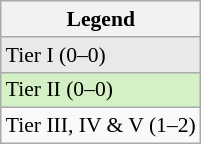<table class=wikitable style="font-size:90%">
<tr>
<th>Legend</th>
</tr>
<tr>
<td style="background:#e9e9e9;">Tier I (0–0)</td>
</tr>
<tr>
<td style="background:#d4f1c5;">Tier II (0–0)</td>
</tr>
<tr>
<td>Tier III, IV & V (1–2)</td>
</tr>
</table>
